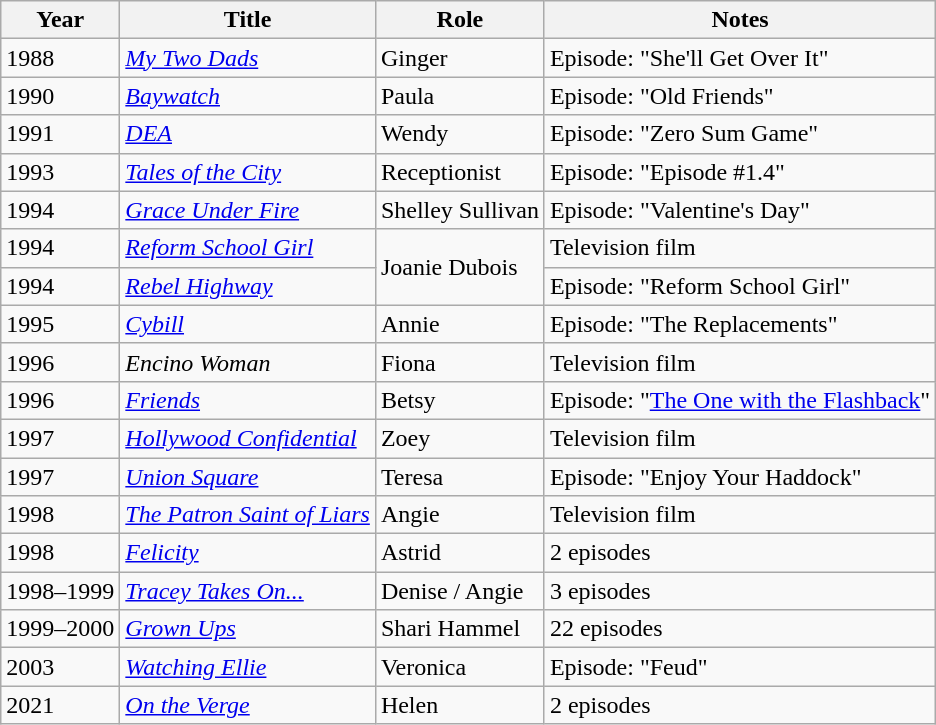<table class="wikitable sortable">
<tr>
<th>Year</th>
<th>Title</th>
<th>Role</th>
<th>Notes</th>
</tr>
<tr>
<td>1988</td>
<td><em><a href='#'>My Two Dads</a></em></td>
<td>Ginger</td>
<td>Episode: "She'll Get Over It"</td>
</tr>
<tr>
<td>1990</td>
<td><em><a href='#'>Baywatch</a></em></td>
<td>Paula</td>
<td>Episode: "Old Friends"</td>
</tr>
<tr>
<td>1991</td>
<td><a href='#'><em>DEA</em></a></td>
<td>Wendy</td>
<td>Episode: "Zero Sum Game"</td>
</tr>
<tr>
<td>1993</td>
<td><a href='#'><em>Tales of the City</em></a></td>
<td>Receptionist</td>
<td>Episode: "Episode #1.4"</td>
</tr>
<tr>
<td>1994</td>
<td><em><a href='#'>Grace Under Fire</a></em></td>
<td>Shelley Sullivan</td>
<td>Episode: "Valentine's Day"</td>
</tr>
<tr>
<td>1994</td>
<td><a href='#'><em>Reform School Girl</em></a></td>
<td rowspan="2">Joanie Dubois</td>
<td>Television film</td>
</tr>
<tr>
<td>1994</td>
<td><em><a href='#'>Rebel Highway</a></em></td>
<td>Episode: "Reform School Girl"</td>
</tr>
<tr>
<td>1995</td>
<td><em><a href='#'>Cybill</a></em></td>
<td>Annie</td>
<td>Episode: "The Replacements"</td>
</tr>
<tr>
<td>1996</td>
<td><em>Encino Woman</em></td>
<td>Fiona</td>
<td>Television film</td>
</tr>
<tr>
<td>1996</td>
<td><em><a href='#'>Friends</a></em></td>
<td>Betsy</td>
<td>Episode: "<a href='#'>The One with the Flashback</a>"</td>
</tr>
<tr>
<td>1997</td>
<td><em><a href='#'>Hollywood Confidential</a></em></td>
<td>Zoey</td>
<td>Television film</td>
</tr>
<tr>
<td>1997</td>
<td><a href='#'><em>Union Square</em></a></td>
<td>Teresa</td>
<td>Episode: "Enjoy Your Haddock"</td>
</tr>
<tr>
<td>1998</td>
<td><a href='#'><em>The Patron Saint of Liars</em></a></td>
<td>Angie</td>
<td>Television film</td>
</tr>
<tr>
<td>1998</td>
<td><a href='#'><em>Felicity</em></a></td>
<td>Astrid</td>
<td>2 episodes</td>
</tr>
<tr>
<td>1998–1999</td>
<td><em><a href='#'>Tracey Takes On...</a></em></td>
<td>Denise / Angie</td>
<td>3 episodes</td>
</tr>
<tr>
<td>1999–2000</td>
<td><a href='#'><em>Grown Ups</em></a></td>
<td>Shari Hammel</td>
<td>22 episodes</td>
</tr>
<tr>
<td>2003</td>
<td><em><a href='#'>Watching Ellie</a></em></td>
<td>Veronica</td>
<td>Episode: "Feud"</td>
</tr>
<tr>
<td>2021</td>
<td><a href='#'><em>On the Verge</em></a></td>
<td>Helen</td>
<td>2 episodes</td>
</tr>
</table>
